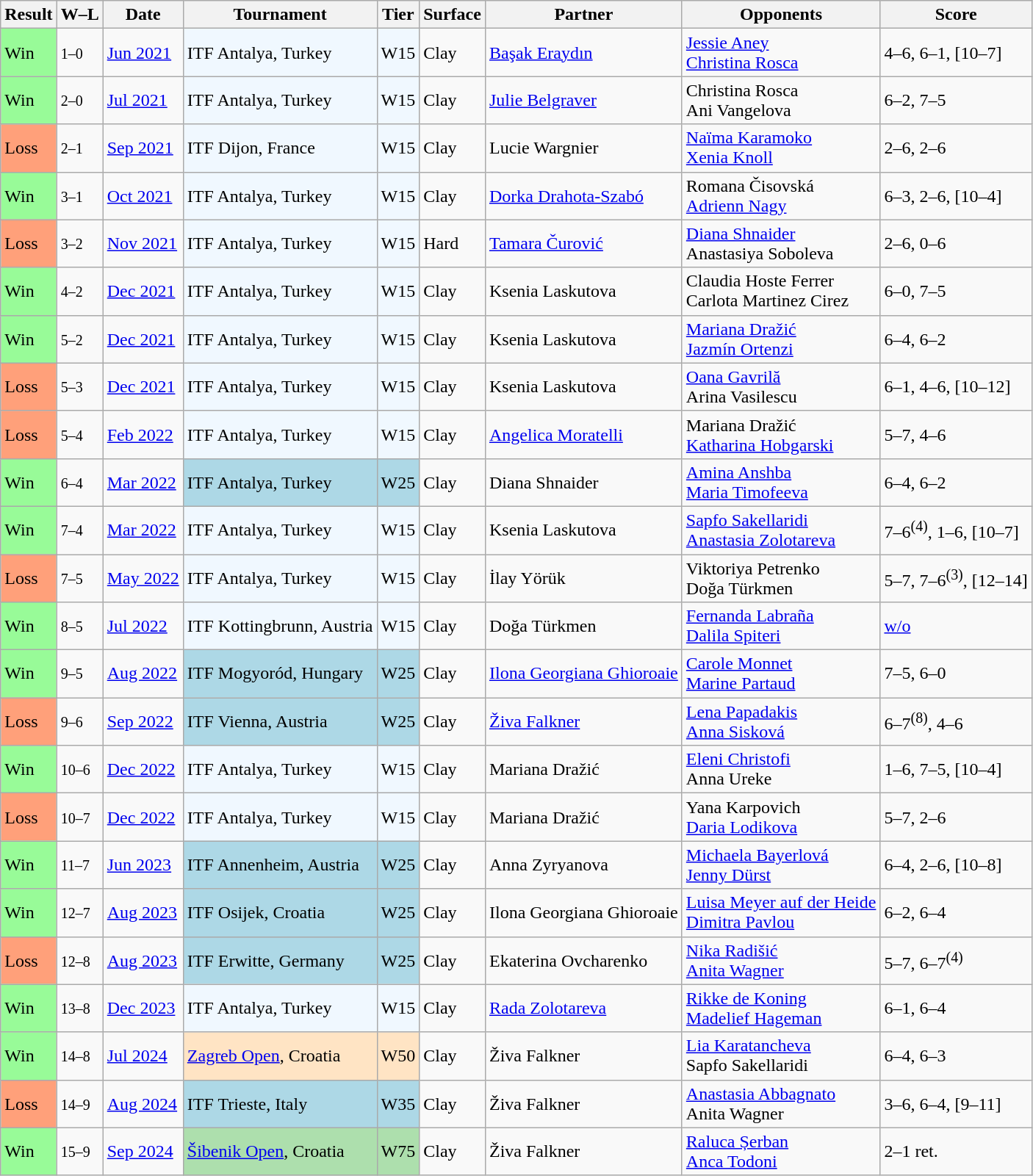<table class="sortable wikitable">
<tr>
<th>Result</th>
<th class="unsortable">W–L</th>
<th>Date</th>
<th>Tournament</th>
<th>Tier</th>
<th>Surface</th>
<th>Partner</th>
<th>Opponents</th>
<th class="unsortable">Score</th>
</tr>
<tr>
<td style="background:#98fb98;">Win</td>
<td><small>1–0</small></td>
<td><a href='#'>Jun 2021</a></td>
<td style="background:#f0f8ff;">ITF Antalya, Turkey</td>
<td style="background:#f0f8ff;">W15</td>
<td>Clay</td>
<td> <a href='#'>Başak Eraydın</a></td>
<td> <a href='#'>Jessie Aney</a> <br> <a href='#'>Christina Rosca</a></td>
<td>4–6, 6–1, [10–7]</td>
</tr>
<tr>
<td style="background:#98fb98;">Win</td>
<td><small>2–0</small></td>
<td><a href='#'>Jul 2021</a></td>
<td style="background:#f0f8ff;">ITF Antalya, Turkey</td>
<td style="background:#f0f8ff;">W15</td>
<td>Clay</td>
<td> <a href='#'>Julie Belgraver</a></td>
<td> Christina Rosca <br> Ani Vangelova</td>
<td>6–2, 7–5</td>
</tr>
<tr>
<td style="background:#ffa07a;">Loss</td>
<td><small>2–1</small></td>
<td><a href='#'>Sep 2021</a></td>
<td style="background:#f0f8ff;">ITF Dijon, France</td>
<td style="background:#f0f8ff;">W15</td>
<td>Clay</td>
<td> Lucie Wargnier</td>
<td> <a href='#'>Naïma Karamoko</a> <br> <a href='#'>Xenia Knoll</a></td>
<td>2–6, 2–6</td>
</tr>
<tr>
<td style="background:#98fb98;">Win</td>
<td><small>3–1</small></td>
<td><a href='#'>Oct 2021</a></td>
<td style="background:#f0f8ff;">ITF Antalya, Turkey</td>
<td style="background:#f0f8ff;">W15</td>
<td>Clay</td>
<td> <a href='#'>Dorka Drahota-Szabó</a></td>
<td> Romana Čisovská <br> <a href='#'>Adrienn Nagy</a></td>
<td>6–3, 2–6, [10–4]</td>
</tr>
<tr>
<td style="background:#ffa07a;">Loss</td>
<td><small>3–2</small></td>
<td><a href='#'>Nov 2021</a></td>
<td style="background:#f0f8ff;">ITF Antalya, Turkey</td>
<td style="background:#f0f8ff;">W15</td>
<td>Hard</td>
<td> <a href='#'>Tamara Čurović</a></td>
<td> <a href='#'>Diana Shnaider</a> <br> Anastasiya Soboleva</td>
<td>2–6, 0–6</td>
</tr>
<tr>
<td style="background:#98fb98;">Win</td>
<td><small>4–2</small></td>
<td><a href='#'>Dec 2021</a></td>
<td style="background:#f0f8ff;">ITF Antalya, Turkey</td>
<td style="background:#f0f8ff;">W15</td>
<td>Clay</td>
<td> Ksenia Laskutova</td>
<td> Claudia Hoste Ferrer <br> Carlota Martinez Cirez</td>
<td>6–0, 7–5</td>
</tr>
<tr>
<td style="background:#98fb98;">Win</td>
<td><small>5–2</small></td>
<td><a href='#'>Dec 2021</a></td>
<td style="background:#f0f8ff;">ITF Antalya, Turkey</td>
<td style="background:#f0f8ff;">W15</td>
<td>Clay</td>
<td> Ksenia Laskutova</td>
<td> <a href='#'>Mariana Dražić</a> <br> <a href='#'>Jazmín Ortenzi</a></td>
<td>6–4, 6–2</td>
</tr>
<tr>
<td style="background:#ffa07a;">Loss</td>
<td><small>5–3</small></td>
<td><a href='#'>Dec 2021</a></td>
<td style="background:#f0f8ff;">ITF Antalya, Turkey</td>
<td style="background:#f0f8ff;">W15</td>
<td>Clay</td>
<td> Ksenia Laskutova</td>
<td> <a href='#'>Oana Gavrilă</a> <br> Arina Vasilescu</td>
<td>6–1, 4–6, [10–12]</td>
</tr>
<tr>
<td style="background:#ffa07a;">Loss</td>
<td><small>5–4</small></td>
<td><a href='#'>Feb 2022</a></td>
<td style="background:#f0f8ff;">ITF Antalya, Turkey</td>
<td style="background:#f0f8ff;">W15</td>
<td>Clay</td>
<td> <a href='#'>Angelica Moratelli</a></td>
<td> Mariana Dražić <br> <a href='#'>Katharina Hobgarski</a></td>
<td>5–7, 4–6</td>
</tr>
<tr>
<td bgcolor=98FB98>Win</td>
<td><small>6–4</small></td>
<td><a href='#'>Mar 2022</a></td>
<td style="background:lightblue;">ITF Antalya, Turkey</td>
<td style="background:lightblue;">W25</td>
<td>Clay</td>
<td> Diana Shnaider</td>
<td> <a href='#'>Amina Anshba</a> <br> <a href='#'>Maria Timofeeva</a></td>
<td>6–4, 6–2</td>
</tr>
<tr>
<td bgcolor=98FB98>Win</td>
<td><small>7–4</small></td>
<td><a href='#'>Mar 2022</a></td>
<td style="background:#f0f8ff;">ITF Antalya, Turkey</td>
<td style="background:#f0f8ff;">W15</td>
<td>Clay</td>
<td> Ksenia Laskutova</td>
<td> <a href='#'>Sapfo Sakellaridi</a> <br> <a href='#'>Anastasia Zolotareva</a></td>
<td>7–6<sup>(4)</sup>, 1–6, [10–7]</td>
</tr>
<tr>
<td bgcolor=ffa07a>Loss</td>
<td><small>7–5</small></td>
<td><a href='#'>May 2022</a></td>
<td style="background:#f0f8ff;">ITF Antalya, Turkey</td>
<td style="background:#f0f8ff;">W15</td>
<td>Clay</td>
<td> İlay Yörük</td>
<td> Viktoriya Petrenko <br> Doğa Türkmen</td>
<td>5–7, 7–6<sup>(3)</sup>, [12–14]</td>
</tr>
<tr>
<td bgcolor=98FB98>Win</td>
<td><small>8–5</small></td>
<td><a href='#'>Jul 2022</a></td>
<td style="background:#f0f8ff;">ITF Kottingbrunn, Austria</td>
<td style="background:#f0f8ff;">W15</td>
<td>Clay</td>
<td> Doğa Türkmen</td>
<td> <a href='#'>Fernanda Labraña</a> <br> <a href='#'>Dalila Spiteri</a></td>
<td><a href='#'>w/o</a></td>
</tr>
<tr>
<td bgcolor=98FB98>Win</td>
<td><small>9–5</small></td>
<td><a href='#'>Aug 2022</a></td>
<td style="background:lightblue;">ITF Mogyoród, Hungary</td>
<td style="background:lightblue;">W25</td>
<td>Clay</td>
<td> <a href='#'>Ilona Georgiana Ghioroaie</a></td>
<td> <a href='#'>Carole Monnet</a> <br> <a href='#'>Marine Partaud</a></td>
<td>7–5, 6–0</td>
</tr>
<tr>
<td bgcolor=ffa07a>Loss</td>
<td><small>9–6</small></td>
<td><a href='#'>Sep 2022</a></td>
<td style="background:lightblue;">ITF Vienna, Austria</td>
<td style="background:lightblue;">W25</td>
<td>Clay</td>
<td> <a href='#'>Živa Falkner</a></td>
<td> <a href='#'>Lena Papadakis</a> <br> <a href='#'>Anna Sisková</a></td>
<td>6–7<sup>(8)</sup>, 4–6</td>
</tr>
<tr>
<td bgcolor=98FB98>Win</td>
<td><small>10–6</small></td>
<td><a href='#'>Dec 2022</a></td>
<td style="background:#f0f8ff;">ITF Antalya, Turkey</td>
<td style="background:#f0f8ff;">W15</td>
<td>Clay</td>
<td> Mariana Dražić</td>
<td> <a href='#'>Eleni Christofi</a> <br> Anna Ureke</td>
<td>1–6, 7–5, [10–4]</td>
</tr>
<tr>
<td bgcolor=ffa07a>Loss</td>
<td><small>10–7</small></td>
<td><a href='#'>Dec 2022</a></td>
<td style="background:#f0f8ff;">ITF Antalya, Turkey</td>
<td style="background:#f0f8ff;">W15</td>
<td>Clay</td>
<td> Mariana Dražić</td>
<td> Yana Karpovich <br> <a href='#'>Daria Lodikova</a></td>
<td>5–7, 2–6</td>
</tr>
<tr>
<td bgcolor=98FB98>Win</td>
<td><small>11–7</small></td>
<td><a href='#'>Jun 2023</a></td>
<td style="background:lightblue;">ITF Annenheim, Austria</td>
<td style="background:lightblue;">W25</td>
<td>Clay</td>
<td> Anna Zyryanova</td>
<td> <a href='#'>Michaela Bayerlová</a> <br> <a href='#'>Jenny Dürst</a></td>
<td>6–4, 2–6, [10–8]</td>
</tr>
<tr>
<td bgcolor=98FB98>Win</td>
<td><small>12–7</small></td>
<td><a href='#'>Aug 2023</a></td>
<td style="background:lightblue;">ITF Osijek, Croatia</td>
<td style="background:lightblue;">W25</td>
<td>Clay</td>
<td> Ilona Georgiana Ghioroaie</td>
<td> <a href='#'>Luisa Meyer auf der Heide</a> <br> <a href='#'>Dimitra Pavlou</a></td>
<td>6–2, 6–4</td>
</tr>
<tr>
<td bgcolor=ffa07a>Loss</td>
<td><small>12–8</small></td>
<td><a href='#'>Aug 2023</a></td>
<td style="background:lightblue;">ITF Erwitte, Germany</td>
<td style="background:lightblue;">W25</td>
<td>Clay</td>
<td> Ekaterina Ovcharenko</td>
<td> <a href='#'>Nika Radišić</a> <br> <a href='#'>Anita Wagner</a></td>
<td>5–7, 6–7<sup>(4)</sup></td>
</tr>
<tr>
<td bgcolor=98FB98>Win</td>
<td><small>13–8</small></td>
<td><a href='#'>Dec 2023</a></td>
<td style="background:#f0f8ff;">ITF Antalya, Turkey</td>
<td style="background:#f0f8ff;">W15</td>
<td>Clay</td>
<td> <a href='#'>Rada Zolotareva</a></td>
<td> <a href='#'>Rikke de Koning</a> <br> <a href='#'>Madelief Hageman</a></td>
<td>6–1, 6–4</td>
</tr>
<tr>
<td style="background:#98fb98;">Win</td>
<td><small>14–8</small></td>
<td><a href='#'>Jul 2024</a></td>
<td style="background:#ffe4c4;"><a href='#'>Zagreb Open</a>, Croatia</td>
<td style="background:#ffe4c4;">W50</td>
<td>Clay</td>
<td> Živa Falkner</td>
<td> <a href='#'>Lia Karatancheva</a> <br> Sapfo Sakellaridi</td>
<td>6–4, 6–3</td>
</tr>
<tr>
<td style="background:#ffa07a;">Loss</td>
<td><small>14–9</small></td>
<td><a href='#'>Aug 2024</a></td>
<td style=background:lightblue;>ITF Trieste, Italy</td>
<td style=background:lightblue;>W35</td>
<td>Clay</td>
<td> Živa Falkner</td>
<td> <a href='#'>Anastasia Abbagnato</a> <br> Anita Wagner</td>
<td>3–6, 6–4, [9–11]</td>
</tr>
<tr>
<td style="background:#98fb98;">Win</td>
<td><small>15–9</small></td>
<td><a href='#'>Sep 2024</a></td>
<td style="background:#addfad;"><a href='#'>Šibenik Open</a>, Croatia</td>
<td style="background:#addfad;">W75</td>
<td>Clay</td>
<td> Živa Falkner</td>
<td> <a href='#'>Raluca Șerban</a><br> <a href='#'>Anca Todoni</a></td>
<td>2–1 ret.</td>
</tr>
</table>
